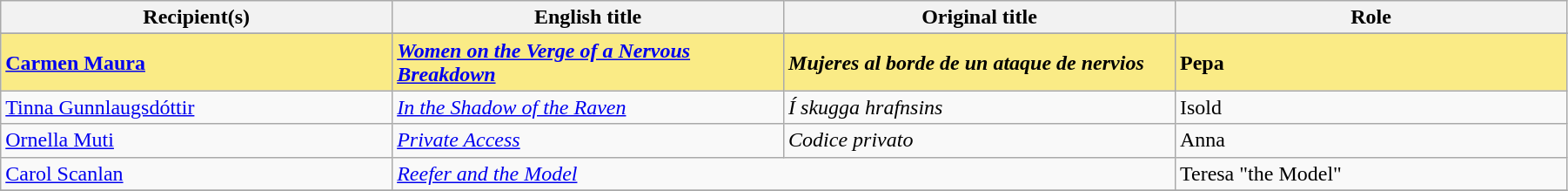<table class="sortable wikitable" width="95%" cellpadding="5">
<tr>
<th width="20%">Recipient(s)</th>
<th width="20%">English title</th>
<th width="20%">Original title</th>
<th width="20%">Role</th>
</tr>
<tr>
</tr>
<tr style="background:#FAEB86">
<td><strong> <a href='#'>Carmen Maura</a></strong></td>
<td><strong><em><a href='#'>Women on the Verge of a Nervous Breakdown</a></em></strong></td>
<td><strong><em>Mujeres al borde de un ataque de nervios</em></strong></td>
<td><strong>Pepa</strong></td>
</tr>
<tr>
<td> <a href='#'>Tinna Gunnlaugsdóttir</a></td>
<td><em><a href='#'>In the Shadow of the Raven</a></em></td>
<td><em>Í skugga hrafnsins</em></td>
<td>Isold</td>
</tr>
<tr>
<td> <a href='#'>Ornella Muti</a></td>
<td><em><a href='#'>Private Access</a></em></td>
<td><em>Codice privato</em></td>
<td>Anna</td>
</tr>
<tr>
<td> <a href='#'>Carol Scanlan</a></td>
<td colspan="2"><em><a href='#'>Reefer and the Model</a></em></td>
<td>Teresa "the Model"</td>
</tr>
<tr>
</tr>
</table>
